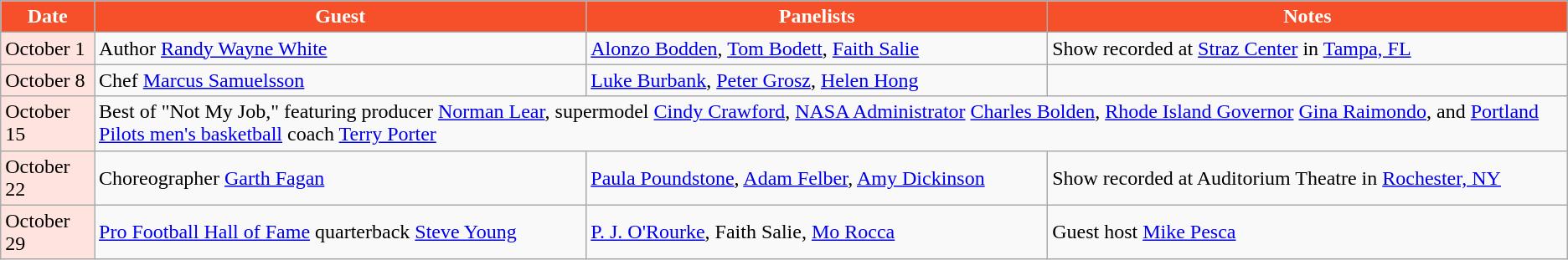<table class="wikitable">
<tr>
<th style="background:#F55029;color:#FFFFFF;">Date</th>
<th style="background:#F55029;color:#FFFFFF;">Guest</th>
<th style="background:#F55029;color:#FFFFFF;">Panelists</th>
<th style="background:#F55029;color:#FFFFFF;">Notes</th>
</tr>
<tr>
<td style="background:#FFE3DF;color:#000000;">October 1</td>
<td>Author <a href='#'>Randy Wayne White</a></td>
<td><a href='#'>Alonzo Bodden</a>, <a href='#'>Tom Bodett</a>, <a href='#'>Faith Salie</a></td>
<td>Show recorded at <a href='#'>Straz Center</a> in <a href='#'>Tampa, FL</a></td>
</tr>
<tr>
<td style="background:#FFE3DF;color:#000000;">October 8</td>
<td>Chef <a href='#'>Marcus Samuelsson</a></td>
<td><a href='#'>Luke Burbank</a>, <a href='#'>Peter Grosz</a>, <a href='#'>Helen Hong</a></td>
<td></td>
</tr>
<tr>
<td style="background:#FFE3DF;color:#000000;">October 15</td>
<td colspan="3">Best of "Not My Job," featuring producer <a href='#'>Norman Lear</a>, supermodel <a href='#'>Cindy Crawford</a>, <a href='#'>NASA Administrator</a> <a href='#'>Charles Bolden</a>, <a href='#'>Rhode Island Governor</a> <a href='#'>Gina Raimondo</a>, and <a href='#'>Portland Pilots men's basketball</a> coach <a href='#'>Terry Porter</a></td>
</tr>
<tr>
<td style="background:#FFE3DF;color:#000000;">October 22</td>
<td>Choreographer <a href='#'>Garth Fagan</a></td>
<td><a href='#'>Paula Poundstone</a>, <a href='#'>Adam Felber</a>, <a href='#'>Amy Dickinson</a></td>
<td>Show recorded at Auditorium Theatre in <a href='#'>Rochester, NY</a></td>
</tr>
<tr>
<td style="background:#FFE3DF;color:#000000;">October 29</td>
<td><a href='#'>Pro Football Hall of Fame</a> quarterback <a href='#'>Steve Young</a></td>
<td><a href='#'>P. J. O'Rourke</a>, Faith Salie, <a href='#'>Mo Rocca</a></td>
<td>Guest host <a href='#'>Mike Pesca</a></td>
</tr>
</table>
